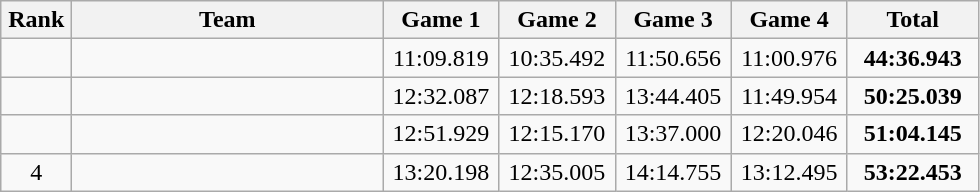<table class=wikitable style="text-align:center">
<tr>
<th width=40>Rank</th>
<th width=200>Team</th>
<th width=70>Game 1</th>
<th width=70>Game 2</th>
<th width=70>Game 3</th>
<th width=70>Game 4</th>
<th width=80>Total</th>
</tr>
<tr>
<td></td>
<td align=left></td>
<td>11:09.819</td>
<td>10:35.492</td>
<td>11:50.656</td>
<td>11:00.976</td>
<td><strong>44:36.943</strong></td>
</tr>
<tr>
<td></td>
<td align=left></td>
<td>12:32.087</td>
<td>12:18.593</td>
<td>13:44.405</td>
<td>11:49.954</td>
<td><strong>50:25.039</strong></td>
</tr>
<tr>
<td></td>
<td align=left></td>
<td>12:51.929</td>
<td>12:15.170</td>
<td>13:37.000</td>
<td>12:20.046</td>
<td><strong>51:04.145</strong></td>
</tr>
<tr>
<td>4</td>
<td align=left></td>
<td>13:20.198</td>
<td>12:35.005</td>
<td>14:14.755</td>
<td>13:12.495</td>
<td><strong>53:22.453</strong></td>
</tr>
</table>
